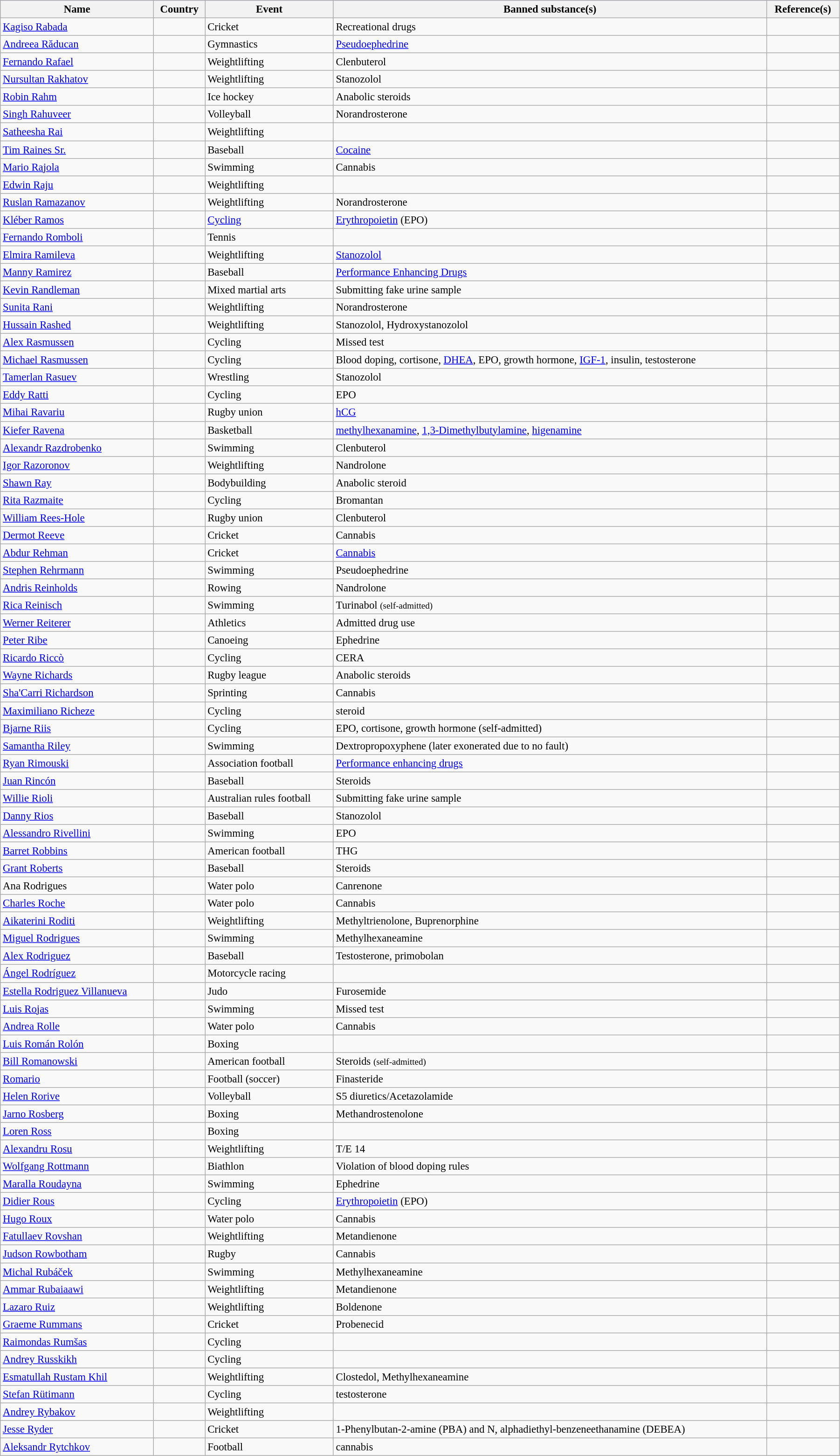<table class="wikitable sortable" style="font-size:95%; width:95%;">
<tr style="background:#ccf; class=;"sortable">
<th>Name</th>
<th>Country</th>
<th>Event</th>
<th>Banned substance(s)</th>
<th>Reference(s)</th>
</tr>
<tr>
<td><a href='#'>Kagiso Rabada</a></td>
<td></td>
<td>Cricket</td>
<td>Recreational drugs</td>
<td></td>
</tr>
<tr>
<td><a href='#'>Andreea Răducan</a></td>
<td></td>
<td>Gymnastics</td>
<td><a href='#'>Pseudoephedrine</a></td>
<td></td>
</tr>
<tr>
<td><a href='#'>Fernando Rafael</a></td>
<td></td>
<td>Weightlifting</td>
<td>Clenbuterol</td>
<td></td>
</tr>
<tr>
<td><a href='#'>Nursultan Rakhatov</a></td>
<td></td>
<td>Weightlifting</td>
<td>Stanozolol</td>
<td></td>
</tr>
<tr>
<td><a href='#'>Robin Rahm</a></td>
<td></td>
<td>Ice hockey</td>
<td>Anabolic steroids</td>
<td></td>
</tr>
<tr>
<td><a href='#'>Singh Rahuveer</a></td>
<td></td>
<td>Volleyball</td>
<td>Norandrosterone</td>
<td></td>
</tr>
<tr>
<td><a href='#'>Satheesha Rai</a></td>
<td></td>
<td>Weightlifting</td>
<td></td>
<td></td>
</tr>
<tr>
<td><a href='#'>Tim Raines Sr.</a></td>
<td></td>
<td>Baseball</td>
<td><a href='#'>Cocaine</a></td>
<td></td>
</tr>
<tr>
<td><a href='#'>Mario Rajola</a></td>
<td></td>
<td>Swimming</td>
<td>Cannabis</td>
<td></td>
</tr>
<tr>
<td><a href='#'>Edwin Raju</a></td>
<td></td>
<td>Weightlifting</td>
<td></td>
<td></td>
</tr>
<tr>
<td><a href='#'>Ruslan Ramazanov</a></td>
<td></td>
<td>Weightlifting</td>
<td>Norandrosterone</td>
<td></td>
</tr>
<tr>
<td><a href='#'>Kléber Ramos</a></td>
<td></td>
<td><a href='#'>Cycling</a></td>
<td><a href='#'>Erythropoietin</a> (EPO)</td>
<td></td>
</tr>
<tr>
<td><a href='#'>Fernando Romboli</a></td>
<td></td>
<td>Tennis</td>
<td></td>
<td></td>
</tr>
<tr>
<td><a href='#'>Elmira Ramileva</a></td>
<td></td>
<td>Weightlifting</td>
<td><a href='#'>Stanozolol</a></td>
<td></td>
</tr>
<tr>
<td><a href='#'>Manny Ramirez</a></td>
<td></td>
<td>Baseball</td>
<td><a href='#'>Performance Enhancing Drugs</a></td>
<td></td>
</tr>
<tr>
<td><a href='#'>Kevin Randleman</a></td>
<td></td>
<td>Mixed martial arts</td>
<td>Submitting fake urine sample</td>
<td></td>
</tr>
<tr>
<td><a href='#'>Sunita Rani</a></td>
<td></td>
<td>Weightlifting</td>
<td>Norandrosterone</td>
<td></td>
</tr>
<tr>
<td><a href='#'>Hussain Rashed</a></td>
<td></td>
<td>Weightlifting</td>
<td>Stanozolol, Hydroxystanozolol</td>
<td></td>
</tr>
<tr>
<td><a href='#'>Alex Rasmussen</a></td>
<td></td>
<td>Cycling</td>
<td>Missed test</td>
<td></td>
</tr>
<tr>
<td><a href='#'>Michael Rasmussen</a></td>
<td></td>
<td>Cycling</td>
<td>Blood doping, cortisone, <a href='#'>DHEA</a>, EPO, growth hormone, <a href='#'>IGF-1</a>, insulin, testosterone</td>
<td></td>
</tr>
<tr>
<td><a href='#'>Tamerlan Rasuev</a></td>
<td></td>
<td>Wrestling</td>
<td>Stanozolol</td>
<td></td>
</tr>
<tr>
<td><a href='#'>Eddy Ratti</a></td>
<td></td>
<td>Cycling</td>
<td>EPO</td>
<td></td>
</tr>
<tr>
<td><a href='#'>Mihai Ravariu</a></td>
<td></td>
<td>Rugby union</td>
<td><a href='#'>hCG</a></td>
<td></td>
</tr>
<tr>
<td><a href='#'>Kiefer Ravena</a></td>
<td></td>
<td>Basketball</td>
<td><a href='#'>methylhexanamine</a>, <a href='#'>1,3-Dimethylbutylamine</a>, <a href='#'>higenamine</a></td>
<td></td>
</tr>
<tr>
<td><a href='#'>Alexandr Razdrobenko</a></td>
<td></td>
<td>Swimming</td>
<td>Clenbuterol</td>
<td></td>
</tr>
<tr>
<td><a href='#'>Igor Razoronov</a></td>
<td></td>
<td>Weightlifting</td>
<td>Nandrolone</td>
<td></td>
</tr>
<tr>
<td><a href='#'>Shawn Ray</a></td>
<td></td>
<td>Bodybuilding</td>
<td>Anabolic steroid</td>
<td></td>
</tr>
<tr>
<td><a href='#'>Rita Razmaite</a></td>
<td></td>
<td>Cycling</td>
<td>Bromantan</td>
<td></td>
</tr>
<tr>
<td><a href='#'>William Rees-Hole</a></td>
<td></td>
<td>Rugby union</td>
<td>Clenbuterol</td>
<td></td>
</tr>
<tr>
<td><a href='#'>Dermot Reeve</a></td>
<td></td>
<td>Cricket</td>
<td>Cannabis</td>
<td></td>
</tr>
<tr>
<td><a href='#'>Abdur Rehman</a></td>
<td></td>
<td>Cricket</td>
<td><a href='#'>Cannabis</a></td>
<td></td>
</tr>
<tr>
<td><a href='#'>Stephen Rehrmann</a></td>
<td></td>
<td>Swimming</td>
<td>Pseudoephedrine</td>
<td></td>
</tr>
<tr>
<td><a href='#'>Andris Reinholds</a></td>
<td></td>
<td>Rowing</td>
<td>Nandrolone</td>
<td></td>
</tr>
<tr>
<td><a href='#'>Rica Reinisch</a></td>
<td></td>
<td>Swimming</td>
<td>Turinabol <small>(self-admitted)</small></td>
<td></td>
</tr>
<tr>
<td><a href='#'>Werner Reiterer</a></td>
<td></td>
<td>Athletics</td>
<td>Admitted drug use</td>
<td></td>
</tr>
<tr>
<td><a href='#'>Peter Ribe</a></td>
<td></td>
<td>Canoeing</td>
<td>Ephedrine</td>
<td> </td>
</tr>
<tr>
<td><a href='#'>Ricardo Riccò</a></td>
<td></td>
<td>Cycling</td>
<td>CERA</td>
<td></td>
</tr>
<tr>
<td><a href='#'>Wayne Richards</a></td>
<td></td>
<td>Rugby league</td>
<td>Anabolic steroids</td>
<td></td>
</tr>
<tr>
<td><a href='#'>Sha'Carri Richardson</a></td>
<td></td>
<td>Sprinting</td>
<td>Cannabis</td>
<td></td>
</tr>
<tr>
<td><a href='#'>Maximiliano Richeze</a></td>
<td></td>
<td>Cycling</td>
<td>steroid</td>
<td></td>
</tr>
<tr>
<td><a href='#'>Bjarne Riis</a></td>
<td></td>
<td>Cycling</td>
<td>EPO, cortisone, growth hormone (self-admitted)</td>
<td></td>
</tr>
<tr>
<td><a href='#'>Samantha Riley</a></td>
<td></td>
<td>Swimming</td>
<td>Dextropropoxyphene (later exonerated due to no fault)</td>
<td></td>
</tr>
<tr>
<td><a href='#'>Ryan Rimouski</a></td>
<td></td>
<td>Association football</td>
<td><a href='#'>Performance enhancing drugs</a></td>
</tr>
<tr>
<td><a href='#'>Juan Rincón</a></td>
<td></td>
<td>Baseball</td>
<td>Steroids</td>
<td></td>
</tr>
<tr>
<td><a href='#'>Willie Rioli</a></td>
<td></td>
<td>Australian rules football</td>
<td>Submitting fake urine sample</td>
<td></td>
</tr>
<tr>
<td><a href='#'>Danny Rios</a></td>
<td></td>
<td>Baseball</td>
<td>Stanozolol</td>
<td></td>
</tr>
<tr>
<td><a href='#'>Alessandro Rivellini</a></td>
<td></td>
<td>Swimming</td>
<td>EPO</td>
<td></td>
</tr>
<tr>
<td><a href='#'>Barret Robbins</a></td>
<td></td>
<td>American football</td>
<td>THG</td>
<td></td>
</tr>
<tr>
<td><a href='#'>Grant Roberts</a></td>
<td></td>
<td>Baseball</td>
<td>Steroids</td>
<td></td>
</tr>
<tr>
<td>Ana Rodrigues</td>
<td></td>
<td>Water polo</td>
<td>Canrenone</td>
<td></td>
</tr>
<tr>
<td><a href='#'>Charles Roche</a></td>
<td></td>
<td>Water polo</td>
<td>Cannabis</td>
<td></td>
</tr>
<tr>
<td><a href='#'>Aikaterini Roditi</a></td>
<td></td>
<td>Weightlifting</td>
<td>Methyltrienolone, Buprenorphine</td>
<td></td>
</tr>
<tr>
<td><a href='#'>Miguel Rodrigues</a></td>
<td></td>
<td>Swimming</td>
<td>Methylhexaneamine</td>
<td></td>
</tr>
<tr>
<td><a href='#'>Alex Rodriguez</a></td>
<td></td>
<td>Baseball</td>
<td>Testosterone, primobolan</td>
<td></td>
</tr>
<tr>
<td><a href='#'>Ángel Rodríguez</a></td>
<td></td>
<td>Motorcycle racing</td>
<td></td>
<td></td>
</tr>
<tr>
<td><a href='#'>Estella Rodriguez Villanueva</a></td>
<td></td>
<td>Judo</td>
<td>Furosemide</td>
<td></td>
</tr>
<tr>
<td><a href='#'>Luis Rojas</a></td>
<td></td>
<td>Swimming</td>
<td>Missed test</td>
<td></td>
</tr>
<tr>
<td><a href='#'>Andrea Rolle</a></td>
<td></td>
<td>Water polo</td>
<td>Cannabis</td>
<td></td>
</tr>
<tr>
<td><a href='#'>Luis Román Rolón</a></td>
<td></td>
<td>Boxing</td>
<td></td>
<td></td>
</tr>
<tr>
<td><a href='#'>Bill Romanowski</a></td>
<td></td>
<td>American football</td>
<td>Steroids <small>(self-admitted)</small></td>
<td></td>
</tr>
<tr>
<td><a href='#'>Romario</a></td>
<td></td>
<td>Football (soccer)</td>
<td>Finasteride</td>
<td></td>
</tr>
<tr>
<td><a href='#'>Helen Rorive</a></td>
<td></td>
<td>Volleyball</td>
<td>S5 diuretics/Acetazolamide</td>
<td></td>
</tr>
<tr>
<td><a href='#'>Jarno Rosberg</a></td>
<td></td>
<td>Boxing</td>
<td>Methandrostenolone</td>
<td></td>
</tr>
<tr>
<td><a href='#'>Loren Ross</a></td>
<td></td>
<td>Boxing</td>
<td></td>
<td></td>
</tr>
<tr>
<td><a href='#'>Alexandru Rosu</a></td>
<td></td>
<td>Weightlifting</td>
<td>T/E 14</td>
<td></td>
</tr>
<tr>
<td><a href='#'>Wolfgang Rottmann</a></td>
<td></td>
<td>Biathlon</td>
<td>Violation of blood doping rules</td>
<td></td>
</tr>
<tr>
<td><a href='#'>Maralla Roudayna</a></td>
<td></td>
<td>Swimming</td>
<td>Ephedrine</td>
<td></td>
</tr>
<tr>
<td><a href='#'>Didier Rous</a></td>
<td></td>
<td>Cycling</td>
<td><a href='#'>Erythropoietin</a> (EPO)</td>
<td></td>
</tr>
<tr>
<td><a href='#'>Hugo Roux</a></td>
<td></td>
<td>Water polo</td>
<td>Cannabis</td>
<td></td>
</tr>
<tr>
<td><a href='#'>Fatullaev Rovshan</a></td>
<td></td>
<td>Weightlifting</td>
<td>Metandienone</td>
<td></td>
</tr>
<tr>
<td><a href='#'>Judson Rowbotham</a></td>
<td></td>
<td>Rugby</td>
<td>Cannabis</td>
<td></td>
</tr>
<tr>
<td><a href='#'>Michal Rubáček</a></td>
<td></td>
<td>Swimming</td>
<td>Methylhexaneamine</td>
<td></td>
</tr>
<tr>
<td><a href='#'>Ammar Rubaiaawi</a></td>
<td></td>
<td>Weightlifting</td>
<td>Metandienone</td>
<td></td>
</tr>
<tr>
<td><a href='#'>Lazaro Ruiz</a></td>
<td></td>
<td>Weightlifting</td>
<td>Boldenone</td>
<td></td>
</tr>
<tr>
<td><a href='#'>Graeme Rummans</a></td>
<td></td>
<td>Cricket</td>
<td>Probenecid</td>
<td></td>
</tr>
<tr>
<td><a href='#'>Raimondas Rumšas</a></td>
<td></td>
<td>Cycling</td>
<td></td>
<td></td>
</tr>
<tr>
<td><a href='#'>Andrey Russkikh</a></td>
<td></td>
<td>Cycling</td>
<td></td>
<td></td>
</tr>
<tr>
<td><a href='#'>Esmatullah Rustam Khil</a></td>
<td></td>
<td>Weightlifting</td>
<td>Clostedol, Methylhexaneamine</td>
<td></td>
</tr>
<tr>
<td><a href='#'>Stefan Rütimann</a></td>
<td></td>
<td>Cycling</td>
<td>testosterone</td>
<td></td>
</tr>
<tr>
<td><a href='#'>Andrey Rybakov</a></td>
<td></td>
<td>Weightlifting</td>
<td></td>
<td></td>
</tr>
<tr>
<td><a href='#'>Jesse Ryder</a></td>
<td></td>
<td>Cricket</td>
<td>1-Phenylbutan-2-amine (PBA) and N, alphadiethyl-benzeneethanamine (DEBEA)</td>
<td></td>
</tr>
<tr>
<td><a href='#'>Aleksandr Rytchkov</a></td>
<td></td>
<td>Football</td>
<td>cannabis</td>
<td></td>
</tr>
</table>
